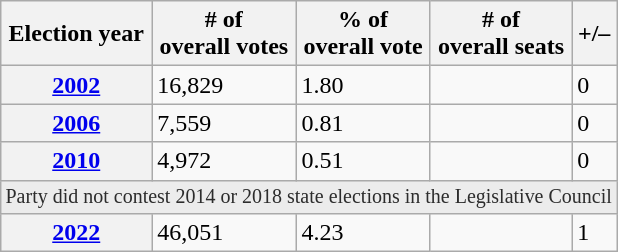<table class=wikitable>
<tr>
<th>Election year</th>
<th># of<br>overall votes</th>
<th>% of<br>overall vote</th>
<th># of<br>overall seats</th>
<th>+/–</th>
</tr>
<tr>
<th><a href='#'>2002</a></th>
<td>16,829</td>
<td> 1.80</td>
<td></td>
<td> 0</td>
</tr>
<tr>
<th><a href='#'>2006</a></th>
<td>7,559</td>
<td> 0.81</td>
<td></td>
<td> 0</td>
</tr>
<tr>
<th><a href='#'>2010</a></th>
<td>4,972</td>
<td> 0.51</td>
<td></td>
<td> 0</td>
</tr>
<tr>
<td colspan="6" style="background: #ececec; color: #2C2C2C; vertical-align: middle; font-size: smaller; text-align: center; ">Party did not contest 2014 or 2018 state elections in the Legislative Council</td>
</tr>
<tr>
<th><a href='#'>2022</a></th>
<td>46,051</td>
<td> 4.23</td>
<td></td>
<td> 1</td>
</tr>
</table>
